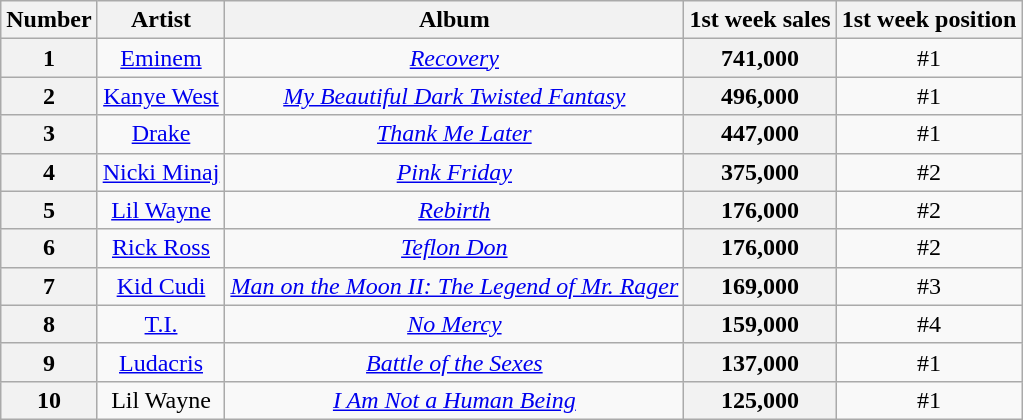<table class="wikitable" style="text-align:center;">
<tr>
<th>Number</th>
<th>Artist</th>
<th>Album</th>
<th>1st week sales</th>
<th>1st week position</th>
</tr>
<tr>
<th>1</th>
<td><a href='#'>Eminem</a></td>
<td><em><a href='#'>Recovery</a></em></td>
<th>741,000</th>
<td>#1</td>
</tr>
<tr>
<th>2</th>
<td><a href='#'>Kanye West</a></td>
<td><em><a href='#'>My Beautiful Dark Twisted Fantasy</a></em></td>
<th>496,000</th>
<td>#1</td>
</tr>
<tr>
<th>3</th>
<td><a href='#'>Drake</a></td>
<td><em><a href='#'>Thank Me Later</a></em></td>
<th>447,000</th>
<td>#1</td>
</tr>
<tr>
<th>4</th>
<td><a href='#'>Nicki Minaj</a></td>
<td><em><a href='#'>Pink Friday</a></em></td>
<th>375,000</th>
<td>#2</td>
</tr>
<tr>
<th>5</th>
<td><a href='#'>Lil Wayne</a></td>
<td><em><a href='#'>Rebirth</a></em></td>
<th>176,000</th>
<td>#2</td>
</tr>
<tr>
<th>6</th>
<td><a href='#'>Rick Ross</a></td>
<td><em><a href='#'>Teflon Don</a></em></td>
<th>176,000</th>
<td>#2</td>
</tr>
<tr>
<th>7</th>
<td><a href='#'>Kid Cudi</a></td>
<td><em><a href='#'>Man on the Moon II: The Legend of Mr. Rager</a></em></td>
<th>169,000</th>
<td>#3</td>
</tr>
<tr>
<th>8</th>
<td><a href='#'>T.I.</a></td>
<td><em><a href='#'>No Mercy</a></em></td>
<th>159,000</th>
<td>#4</td>
</tr>
<tr>
<th>9</th>
<td><a href='#'>Ludacris</a></td>
<td><em><a href='#'>Battle of the Sexes</a></em></td>
<th>137,000</th>
<td>#1</td>
</tr>
<tr>
<th>10</th>
<td>Lil Wayne</td>
<td><em><a href='#'>I Am Not a Human Being</a></em></td>
<th>125,000</th>
<td>#1</td>
</tr>
</table>
